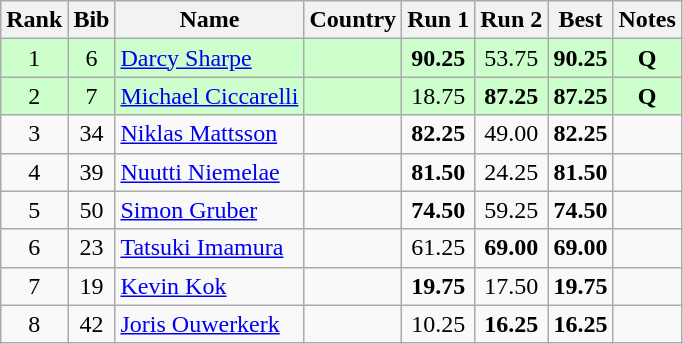<table class="wikitable sortable" style="text-align:center">
<tr>
<th>Rank</th>
<th>Bib</th>
<th>Name</th>
<th>Country</th>
<th>Run 1</th>
<th>Run 2</th>
<th>Best</th>
<th>Notes</th>
</tr>
<tr bgcolor="#ccffcc">
<td>1</td>
<td>6</td>
<td align=left><a href='#'>Darcy Sharpe</a></td>
<td align=left></td>
<td><strong>90.25</strong></td>
<td>53.75</td>
<td><strong>90.25</strong></td>
<td><strong>Q</strong></td>
</tr>
<tr bgcolor="#ccffcc">
<td>2</td>
<td>7</td>
<td align=left><a href='#'>Michael Ciccarelli</a></td>
<td align=left></td>
<td>18.75</td>
<td><strong>87.25</strong></td>
<td><strong>87.25</strong></td>
<td><strong>Q</strong></td>
</tr>
<tr>
<td>3</td>
<td>34</td>
<td align=left><a href='#'>Niklas Mattsson</a></td>
<td align=left></td>
<td><strong>82.25</strong></td>
<td>49.00</td>
<td><strong>82.25</strong></td>
<td></td>
</tr>
<tr>
<td>4</td>
<td>39</td>
<td align=left><a href='#'>Nuutti Niemelae</a></td>
<td align=left></td>
<td><strong>81.50</strong></td>
<td>24.25</td>
<td><strong>81.50</strong></td>
<td></td>
</tr>
<tr>
<td>5</td>
<td>50</td>
<td align=left><a href='#'>Simon Gruber</a></td>
<td align=left></td>
<td><strong>74.50</strong></td>
<td>59.25</td>
<td><strong>74.50</strong></td>
<td></td>
</tr>
<tr>
<td>6</td>
<td>23</td>
<td align=left><a href='#'>Tatsuki Imamura</a></td>
<td align=left></td>
<td>61.25</td>
<td><strong>69.00</strong></td>
<td><strong>69.00</strong></td>
<td></td>
</tr>
<tr>
<td>7</td>
<td>19</td>
<td align=left><a href='#'>Kevin Kok</a></td>
<td align=left></td>
<td><strong>19.75</strong></td>
<td>17.50</td>
<td><strong>19.75</strong></td>
<td></td>
</tr>
<tr>
<td>8</td>
<td>42</td>
<td align=left><a href='#'>Joris Ouwerkerk</a></td>
<td align=left></td>
<td>10.25</td>
<td><strong>16.25</strong></td>
<td><strong>16.25</strong></td>
<td></td>
</tr>
</table>
